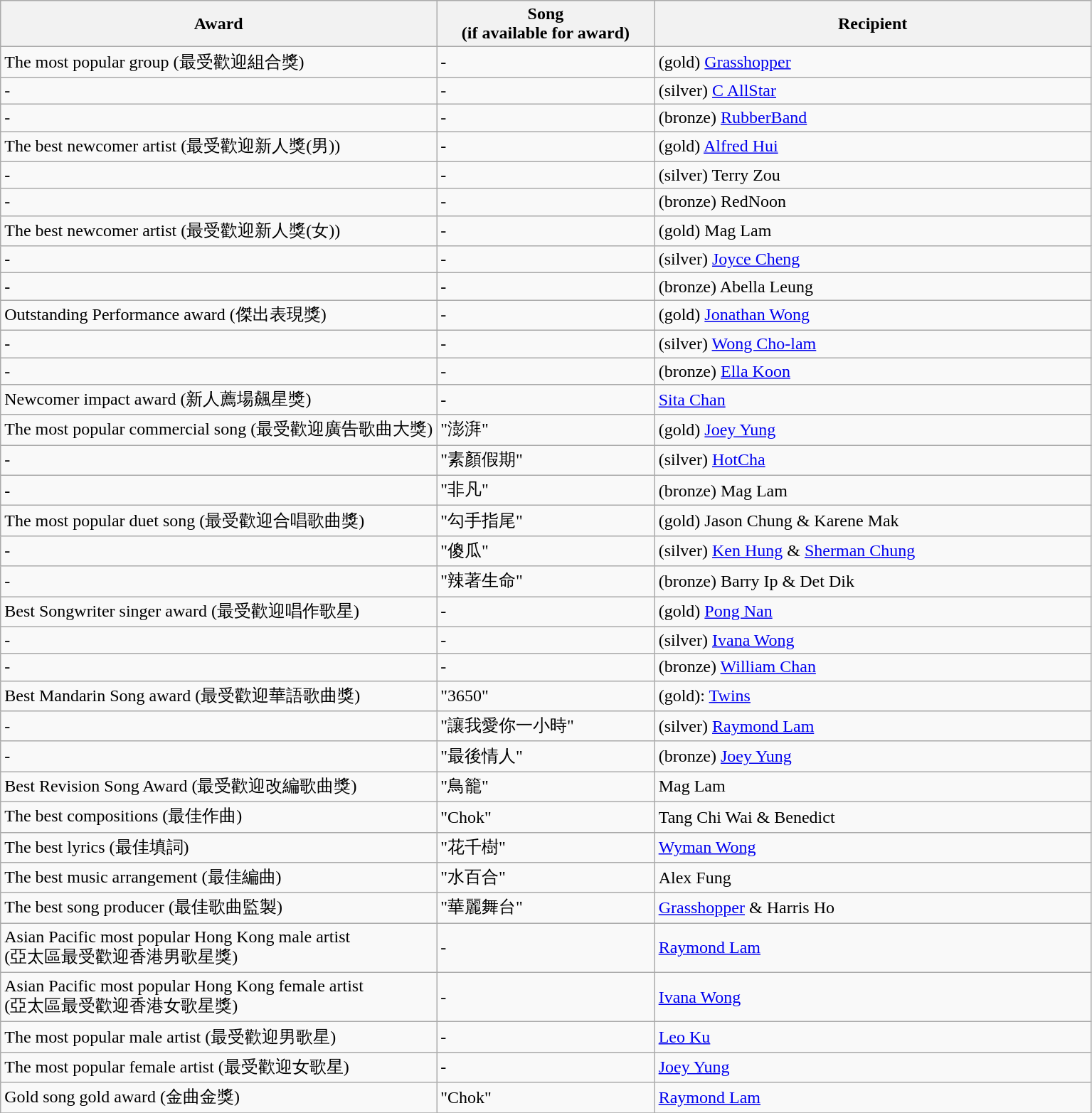<table class="wikitable">
<tr>
<th width=40%>Award</th>
<th width=20%>Song<br>(if available for award)</th>
<th width=40%>Recipient</th>
</tr>
<tr>
<td>The most popular group (最受歡迎組合獎)</td>
<td>-</td>
<td>(gold) <a href='#'>Grasshopper</a></td>
</tr>
<tr>
<td>-</td>
<td>-</td>
<td>(silver) <a href='#'>C AllStar</a></td>
</tr>
<tr>
<td>-</td>
<td>-</td>
<td>(bronze) <a href='#'>RubberBand</a></td>
</tr>
<tr>
<td>The best newcomer artist (最受歡迎新人獎(男))</td>
<td>-</td>
<td>(gold) <a href='#'>Alfred Hui</a></td>
</tr>
<tr>
<td>-</td>
<td>-</td>
<td>(silver) Terry Zou</td>
</tr>
<tr>
<td>-</td>
<td>-</td>
<td>(bronze) RedNoon</td>
</tr>
<tr>
<td>The best newcomer artist (最受歡迎新人獎(女))</td>
<td>-</td>
<td>(gold) Mag Lam</td>
</tr>
<tr>
<td>-</td>
<td>-</td>
<td>(silver) <a href='#'>Joyce Cheng</a></td>
</tr>
<tr>
<td>-</td>
<td>-</td>
<td>(bronze) Abella Leung</td>
</tr>
<tr>
<td>Outstanding Performance award (傑出表現獎)</td>
<td>-</td>
<td>(gold) <a href='#'>Jonathan Wong</a></td>
</tr>
<tr>
<td>-</td>
<td>-</td>
<td>(silver) <a href='#'>Wong Cho-lam</a></td>
</tr>
<tr>
<td>-</td>
<td>-</td>
<td>(bronze) <a href='#'>Ella Koon</a></td>
</tr>
<tr>
<td>Newcomer impact award (新人薦場飆星獎)</td>
<td>-</td>
<td><a href='#'>Sita Chan</a></td>
</tr>
<tr>
<td>The most popular commercial song (最受歡迎廣告歌曲大獎)</td>
<td>"澎湃"</td>
<td>(gold) <a href='#'>Joey Yung</a></td>
</tr>
<tr>
<td>-</td>
<td>"素顏假期"</td>
<td>(silver) <a href='#'>HotCha</a></td>
</tr>
<tr>
<td>-</td>
<td>"非凡"</td>
<td>(bronze) Mag Lam</td>
</tr>
<tr>
<td>The most popular duet song (最受歡迎合唱歌曲獎)</td>
<td>"勾手指尾"</td>
<td>(gold) Jason Chung & Karene Mak</td>
</tr>
<tr>
<td>-</td>
<td>"傻瓜"</td>
<td>(silver) <a href='#'>Ken Hung</a> & <a href='#'>Sherman Chung</a></td>
</tr>
<tr>
<td>-</td>
<td>"辣著生命"</td>
<td>(bronze) Barry Ip & Det Dik</td>
</tr>
<tr>
<td>Best Songwriter singer award (最受歡迎唱作歌星)</td>
<td>-</td>
<td>(gold) <a href='#'>Pong Nan</a></td>
</tr>
<tr>
<td>-</td>
<td>-</td>
<td>(silver) <a href='#'>Ivana Wong</a></td>
</tr>
<tr>
<td>-</td>
<td>-</td>
<td>(bronze) <a href='#'>William Chan</a></td>
</tr>
<tr>
<td>Best Mandarin Song award (最受歡迎華語歌曲獎)</td>
<td>"3650"</td>
<td>(gold): <a href='#'>Twins</a></td>
</tr>
<tr>
<td>-</td>
<td>"讓我愛你一小時"</td>
<td>(silver) <a href='#'>Raymond Lam</a></td>
</tr>
<tr>
<td>-</td>
<td>"最後情人"</td>
<td>(bronze) <a href='#'>Joey Yung</a></td>
</tr>
<tr>
<td>Best Revision Song Award (最受歡迎改編歌曲獎)</td>
<td>"鳥籠"</td>
<td>Mag Lam</td>
</tr>
<tr>
<td>The best compositions (最佳作曲)</td>
<td>"Chok"</td>
<td>Tang Chi Wai & Benedict</td>
</tr>
<tr>
<td>The best lyrics (最佳填詞)</td>
<td>"花千樹"</td>
<td><a href='#'>Wyman Wong</a></td>
</tr>
<tr>
<td>The best music arrangement (最佳編曲)</td>
<td>"水百合"</td>
<td>Alex Fung</td>
</tr>
<tr>
<td>The best song producer (最佳歌曲監製)</td>
<td>"華麗舞台"</td>
<td><a href='#'>Grasshopper</a> & Harris Ho</td>
</tr>
<tr>
<td>Asian Pacific most popular Hong Kong male artist<br>(亞太區最受歡迎香港男歌星獎)</td>
<td>-</td>
<td><a href='#'>Raymond Lam</a></td>
</tr>
<tr>
<td>Asian Pacific most popular Hong Kong female artist<br>(亞太區最受歡迎香港女歌星獎)</td>
<td>-</td>
<td><a href='#'>Ivana Wong</a></td>
</tr>
<tr>
<td>The most popular male artist (最受歡迎男歌星)</td>
<td>-</td>
<td><a href='#'>Leo Ku</a></td>
</tr>
<tr>
<td>The most popular female artist (最受歡迎女歌星)</td>
<td>-</td>
<td><a href='#'>Joey Yung</a></td>
</tr>
<tr>
<td>Gold song gold award (金曲金獎)</td>
<td>"Chok"</td>
<td><a href='#'>Raymond Lam</a></td>
</tr>
<tr>
</tr>
</table>
